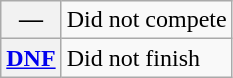<table class="wikitable">
<tr>
<th scope="row">—</th>
<td>Did not compete</td>
</tr>
<tr>
<th scope="row"><a href='#'>DNF</a></th>
<td>Did not finish</td>
</tr>
</table>
